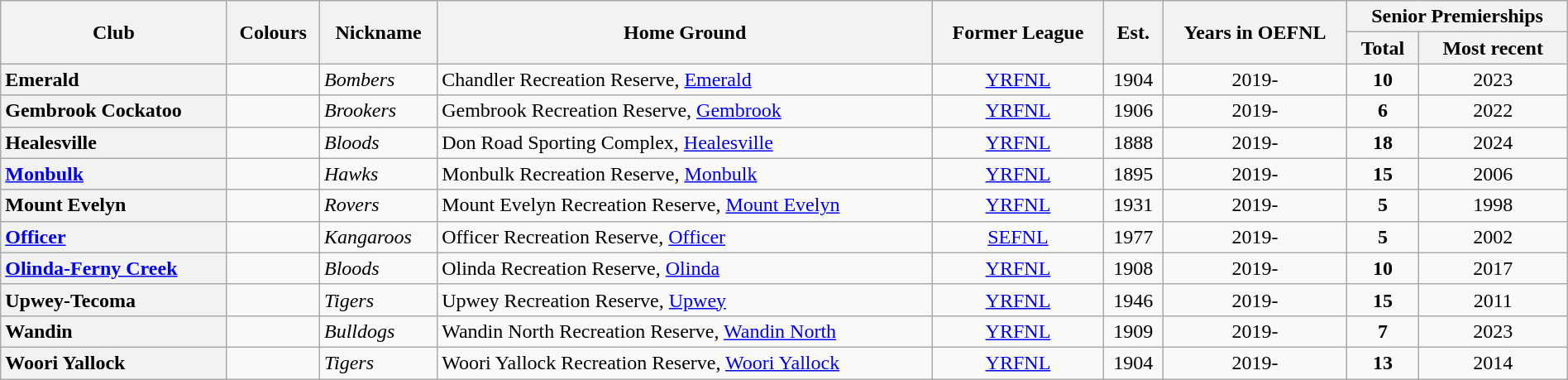<table class="wikitable sortable" style="width:100%">
<tr>
<th rowspan="2">Club</th>
<th rowspan="2">Colours</th>
<th rowspan="2">Nickname</th>
<th rowspan="2">Home Ground</th>
<th rowspan="2">Former League</th>
<th rowspan="2">Est.</th>
<th rowspan="2">Years in OEFNL</th>
<th colspan="2">Senior Premierships</th>
</tr>
<tr>
<th>Total</th>
<th>Most recent</th>
</tr>
<tr>
<th style="text-align:left">Emerald</th>
<td></td>
<td><em>Bombers</em></td>
<td>Chandler Recreation Reserve, <a href='#'>Emerald</a></td>
<td align="center"><a href='#'>YRFNL</a></td>
<td align="center">1904</td>
<td align="center">2019-</td>
<td align="center"><strong>10</strong></td>
<td align="center">2023</td>
</tr>
<tr>
<th style="text-align:left">Gembrook Cockatoo</th>
<td></td>
<td><em>Brookers</em></td>
<td>Gembrook Recreation Reserve, <a href='#'>Gembrook</a></td>
<td align="center"><a href='#'>YRFNL</a></td>
<td align="center">1906</td>
<td align="center">2019-</td>
<td align="center"><strong>6</strong></td>
<td align="center">2022</td>
</tr>
<tr>
<th style="text-align:left">Healesville</th>
<td></td>
<td><em>Bloods</em></td>
<td>Don Road Sporting Complex, <a href='#'>Healesville</a></td>
<td align="center"><a href='#'>YRFNL</a></td>
<td align="center">1888</td>
<td align="center">2019-</td>
<td align="center"><strong>18</strong></td>
<td align="center">2024</td>
</tr>
<tr>
<th style="text-align:left"><a href='#'>Monbulk</a></th>
<td></td>
<td><em>Hawks</em></td>
<td>Monbulk Recreation Reserve, <a href='#'>Monbulk</a></td>
<td align="center"><a href='#'>YRFNL</a></td>
<td align="center">1895</td>
<td align="center">2019-</td>
<td align="center"><strong>15</strong></td>
<td align="center">2006</td>
</tr>
<tr>
<th style="text-align:left">Mount Evelyn</th>
<td></td>
<td><em>Rovers</em></td>
<td>Mount Evelyn Recreation Reserve, <a href='#'>Mount Evelyn</a></td>
<td align="center"><a href='#'>YRFNL</a></td>
<td align="center">1931</td>
<td align="center">2019-</td>
<td align="center"><strong>5</strong></td>
<td align="center">1998</td>
</tr>
<tr>
<th style="text-align:left"><a href='#'>Officer</a></th>
<td></td>
<td><em>Kangaroos</em></td>
<td>Officer Recreation Reserve, <a href='#'>Officer</a></td>
<td align="center"><a href='#'>SEFNL</a></td>
<td align="center">1977</td>
<td align="center">2019-</td>
<td align="center"><strong>5</strong></td>
<td align="center">2002</td>
</tr>
<tr>
<th style="text-align:left"><a href='#'>Olinda-Ferny Creek</a></th>
<td></td>
<td><em>Bloods</em></td>
<td>Olinda Recreation Reserve, <a href='#'>Olinda</a></td>
<td align="center"><a href='#'>YRFNL</a></td>
<td align="center">1908</td>
<td align="center">2019-</td>
<td align="center"><strong>10</strong></td>
<td align="center">2017</td>
</tr>
<tr>
<th style="text-align:left">Upwey-Tecoma</th>
<td></td>
<td><em>Tigers</em></td>
<td>Upwey Recreation Reserve, <a href='#'>Upwey</a></td>
<td align="center"><a href='#'>YRFNL</a></td>
<td align="center">1946</td>
<td align="center">2019-</td>
<td align="center"><strong>15</strong></td>
<td align="center">2011</td>
</tr>
<tr>
<th style="text-align:left">Wandin</th>
<td></td>
<td><em>Bulldogs</em></td>
<td>Wandin North Recreation Reserve, <a href='#'>Wandin North</a></td>
<td align="center"><a href='#'>YRFNL</a></td>
<td align="center">1909</td>
<td align="center">2019-</td>
<td align="center"><strong>7</strong></td>
<td align="center">2023</td>
</tr>
<tr>
<th style="text-align:left">Woori Yallock</th>
<td></td>
<td><em>Tigers</em></td>
<td>Woori Yallock Recreation Reserve, <a href='#'>Woori Yallock</a></td>
<td align="center"><a href='#'>YRFNL</a></td>
<td align="center">1904</td>
<td align="center">2019-</td>
<td align="center"><strong>13</strong></td>
<td align="center">2014</td>
</tr>
</table>
